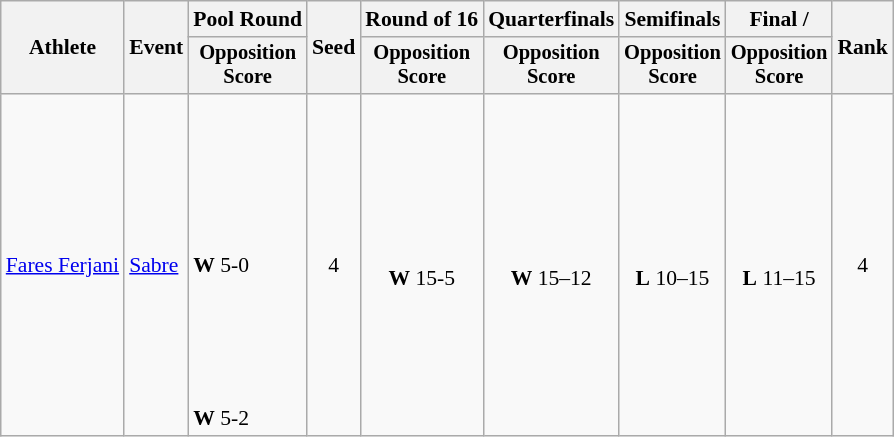<table class=wikitable style="font-size:90%">
<tr>
<th rowspan="2">Athlete</th>
<th rowspan="2">Event</th>
<th>Pool Round</th>
<th rowspan="2">Seed</th>
<th>Round of 16</th>
<th>Quarterfinals</th>
<th>Semifinals</th>
<th>Final / </th>
<th rowspan=2>Rank</th>
</tr>
<tr style="font-size:95%">
<th>Opposition<br>Score</th>
<th>Opposition<br>Score</th>
<th>Opposition<br>Score</th>
<th>Opposition<br>Score</th>
<th>Opposition<br>Score</th>
</tr>
<tr align=center>
<td align=left><a href='#'>Fares Ferjani</a></td>
<td align=left><a href='#'>Sabre</a></td>
<td align=left><br><br> <br><br> <br><br><strong>W</strong> 5-0<br><br> <br><br> <br><br><strong>W</strong> 5-2</td>
<td>4</td>
<td><br><strong>W</strong> 15-5</td>
<td><br><strong>W</strong> 15–12</td>
<td><br><strong>L</strong> 10–15</td>
<td><br><strong>L</strong> 11–15</td>
<td>4</td>
</tr>
</table>
